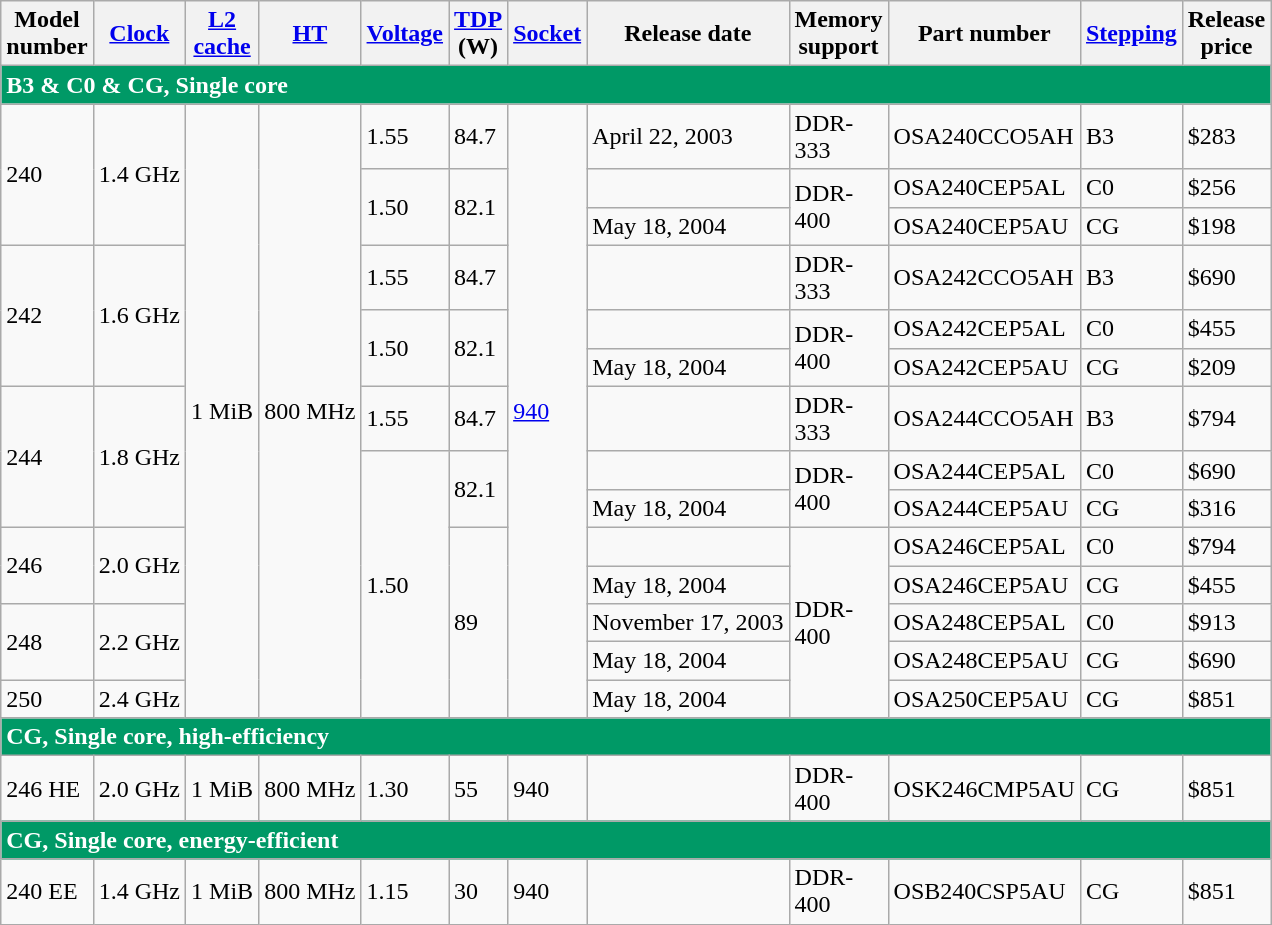<table class="wikitable sortable" style="width:835px; px;">
<tr>
<th>Model number</th>
<th><a href='#'>Clock</a></th>
<th><a href='#'>L2 cache</a></th>
<th><a href='#'>HT</a></th>
<th><a href='#'>Voltage</a></th>
<th><a href='#'>TDP</a><br>(W)</th>
<th><a href='#'>Socket</a></th>
<th>Release date</th>
<th>Memory support</th>
<th>Part number</th>
<th><a href='#'>Stepping</a></th>
<th>Release<br>price</th>
</tr>
<tr>
<td colspan="13"  style="background:#096; color:white; text-align:left;"><strong>B3 & C0 & CG, Single core</strong></td>
</tr>
<tr>
<td rowspan="3">240</td>
<td rowspan="3">1.4 GHz</td>
<td rowspan="14">1 MiB</td>
<td rowspan="14">800 MHz</td>
<td>1.55</td>
<td>84.7</td>
<td rowspan="14"><a href='#'>940</a></td>
<td>April 22, 2003</td>
<td>DDR-333</td>
<td>OSA240CCO5AH</td>
<td>B3</td>
<td>$283</td>
</tr>
<tr>
<td rowspan="2">1.50</td>
<td rowspan="2">82.1</td>
<td></td>
<td rowspan="2">DDR-400</td>
<td>OSA240CEP5AL</td>
<td>C0</td>
<td>$256</td>
</tr>
<tr>
<td>May 18, 2004</td>
<td>OSA240CEP5AU</td>
<td>CG</td>
<td>$198</td>
</tr>
<tr>
<td rowspan="3">242</td>
<td rowspan="3">1.6 GHz</td>
<td>1.55</td>
<td>84.7</td>
<td></td>
<td>DDR-333</td>
<td>OSA242CCO5AH</td>
<td>B3</td>
<td>$690</td>
</tr>
<tr>
<td rowspan="2">1.50</td>
<td rowspan="2">82.1</td>
<td></td>
<td rowspan="2">DDR-400</td>
<td>OSA242CEP5AL</td>
<td>C0</td>
<td>$455</td>
</tr>
<tr>
<td>May 18, 2004</td>
<td>OSA242CEP5AU</td>
<td>CG</td>
<td>$209</td>
</tr>
<tr>
<td rowspan="3">244</td>
<td rowspan="3">1.8 GHz</td>
<td>1.55</td>
<td>84.7</td>
<td></td>
<td>DDR-333</td>
<td>OSA244CCO5AH</td>
<td>B3</td>
<td>$794</td>
</tr>
<tr>
<td rowspan="7">1.50</td>
<td rowspan="2">82.1</td>
<td></td>
<td rowspan="2">DDR-400</td>
<td>OSA244CEP5AL</td>
<td>C0</td>
<td>$690</td>
</tr>
<tr>
<td>May 18, 2004</td>
<td>OSA244CEP5AU</td>
<td>CG</td>
<td>$316</td>
</tr>
<tr>
<td rowspan="2">246</td>
<td rowspan="2">2.0 GHz</td>
<td rowspan="5">89</td>
<td></td>
<td rowspan="5">DDR-400</td>
<td>OSA246CEP5AL</td>
<td>C0</td>
<td>$794</td>
</tr>
<tr>
<td>May 18, 2004</td>
<td>OSA246CEP5AU</td>
<td>CG</td>
<td>$455</td>
</tr>
<tr>
<td rowspan="2">248</td>
<td rowspan="2">2.2 GHz</td>
<td style="white-space: nowrap;">November 17, 2003</td>
<td>OSA248CEP5AL</td>
<td>C0</td>
<td>$913</td>
</tr>
<tr>
<td>May 18, 2004</td>
<td>OSA248CEP5AU</td>
<td>CG</td>
<td>$690</td>
</tr>
<tr>
<td>250</td>
<td>2.4 GHz</td>
<td>May 18, 2004</td>
<td>OSA250CEP5AU</td>
<td>CG</td>
<td>$851</td>
</tr>
<tr>
<td colspan="13"  style="background:#096; color:white; text-align:left;"><strong>CG, Single core, high-efficiency</strong></td>
</tr>
<tr>
<td>246 HE</td>
<td>2.0 GHz</td>
<td>1 MiB</td>
<td>800 MHz</td>
<td>1.30</td>
<td>55</td>
<td>940</td>
<td></td>
<td>DDR-400</td>
<td>OSK246CMP5AU</td>
<td>CG</td>
<td>$851</td>
</tr>
<tr>
<td colspan="13"  style="background:#096; color:white; text-align:left;"><strong>CG, Single core, energy-efficient</strong></td>
</tr>
<tr>
<td>240 EE</td>
<td>1.4 GHz</td>
<td>1 MiB</td>
<td>800 MHz</td>
<td>1.15</td>
<td>30</td>
<td>940</td>
<td></td>
<td>DDR-400</td>
<td>OSB240CSP5AU</td>
<td>CG</td>
<td>$851</td>
</tr>
</table>
